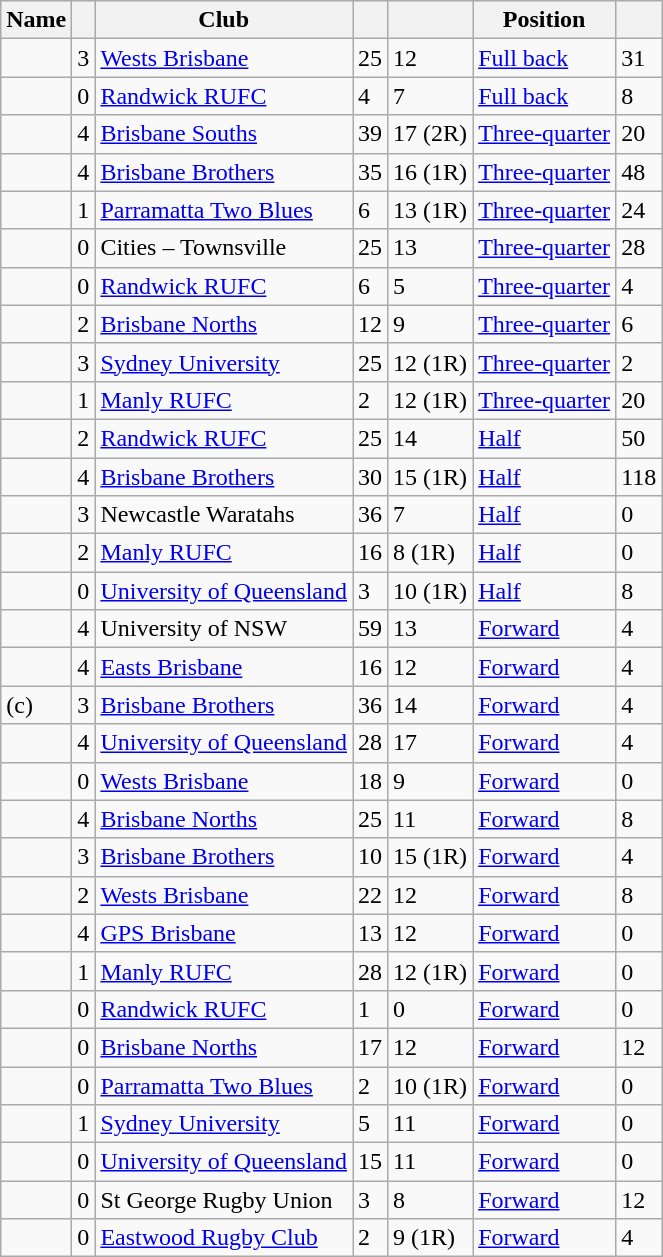<table class="wikitable sortable" border="1">
<tr>
<th>Name</th>
<th></th>
<th>Club</th>
<th></th>
<th></th>
<th>Position</th>
<th></th>
</tr>
<tr>
<td></td>
<td>3</td>
<td><a href='#'>Wests Brisbane</a></td>
<td>25</td>
<td>12</td>
<td><a href='#'>Full back</a></td>
<td>31</td>
</tr>
<tr>
<td></td>
<td>0</td>
<td><a href='#'>Randwick RUFC</a></td>
<td>4</td>
<td>7</td>
<td><a href='#'>Full back</a></td>
<td>8</td>
</tr>
<tr>
<td></td>
<td>4</td>
<td><a href='#'>Brisbane Souths</a></td>
<td>39</td>
<td>17 (2R)</td>
<td><a href='#'>Three-quarter</a></td>
<td>20</td>
</tr>
<tr>
<td></td>
<td>4</td>
<td><a href='#'>Brisbane Brothers</a></td>
<td>35</td>
<td>16 (1R)</td>
<td><a href='#'>Three-quarter</a></td>
<td>48</td>
</tr>
<tr>
<td></td>
<td>1</td>
<td><a href='#'>Parramatta Two Blues</a></td>
<td>6</td>
<td>13 (1R)</td>
<td><a href='#'>Three-quarter</a></td>
<td>24</td>
</tr>
<tr>
<td></td>
<td>0</td>
<td>Cities – Townsville</td>
<td>25</td>
<td>13</td>
<td><a href='#'>Three-quarter</a></td>
<td>28</td>
</tr>
<tr>
<td></td>
<td>0</td>
<td><a href='#'>Randwick RUFC</a></td>
<td>6</td>
<td>5</td>
<td><a href='#'>Three-quarter</a></td>
<td>4</td>
</tr>
<tr>
<td></td>
<td>2</td>
<td><a href='#'>Brisbane Norths</a></td>
<td>12</td>
<td>9</td>
<td><a href='#'>Three-quarter</a></td>
<td>6</td>
</tr>
<tr>
<td></td>
<td>3</td>
<td><a href='#'>Sydney University</a></td>
<td>25</td>
<td>12 (1R)</td>
<td><a href='#'>Three-quarter</a></td>
<td>2</td>
</tr>
<tr>
<td></td>
<td>1</td>
<td><a href='#'>Manly RUFC</a></td>
<td>2</td>
<td>12 (1R)</td>
<td><a href='#'>Three-quarter</a></td>
<td>20</td>
</tr>
<tr>
<td></td>
<td>2</td>
<td><a href='#'>Randwick RUFC</a></td>
<td>25</td>
<td>14</td>
<td><a href='#'>Half</a></td>
<td>50</td>
</tr>
<tr>
<td></td>
<td>4</td>
<td><a href='#'>Brisbane Brothers</a></td>
<td>30</td>
<td>15 (1R)</td>
<td><a href='#'>Half</a></td>
<td>118</td>
</tr>
<tr>
<td></td>
<td>3</td>
<td>Newcastle Waratahs</td>
<td>36</td>
<td>7</td>
<td><a href='#'>Half</a></td>
<td>0</td>
</tr>
<tr>
<td></td>
<td>2</td>
<td><a href='#'>Manly RUFC</a></td>
<td>16</td>
<td>8 (1R)</td>
<td><a href='#'>Half</a></td>
<td>0</td>
</tr>
<tr>
<td></td>
<td>0</td>
<td><a href='#'>University of Queensland</a></td>
<td>3</td>
<td>10 (1R)</td>
<td><a href='#'>Half</a></td>
<td>8</td>
</tr>
<tr>
<td></td>
<td>4</td>
<td>University of NSW</td>
<td>59</td>
<td>13</td>
<td><a href='#'>Forward</a></td>
<td>4</td>
</tr>
<tr>
<td></td>
<td>4</td>
<td><a href='#'>Easts Brisbane</a></td>
<td>16</td>
<td>12</td>
<td><a href='#'>Forward</a></td>
<td>4</td>
</tr>
<tr>
<td> (c)</td>
<td>3</td>
<td><a href='#'>Brisbane Brothers</a></td>
<td>36</td>
<td>14</td>
<td><a href='#'>Forward</a></td>
<td>4</td>
</tr>
<tr>
<td></td>
<td>4</td>
<td><a href='#'>University of Queensland</a></td>
<td>28</td>
<td>17</td>
<td><a href='#'>Forward</a></td>
<td>4</td>
</tr>
<tr>
<td></td>
<td>0</td>
<td><a href='#'>Wests Brisbane</a></td>
<td>18</td>
<td>9</td>
<td><a href='#'>Forward</a></td>
<td>0</td>
</tr>
<tr>
<td></td>
<td>4</td>
<td><a href='#'>Brisbane Norths</a></td>
<td>25</td>
<td>11</td>
<td><a href='#'>Forward</a></td>
<td>8</td>
</tr>
<tr>
<td></td>
<td>3</td>
<td><a href='#'>Brisbane Brothers</a></td>
<td>10</td>
<td>15 (1R)</td>
<td><a href='#'>Forward</a></td>
<td>4</td>
</tr>
<tr>
<td></td>
<td>2</td>
<td><a href='#'>Wests Brisbane</a></td>
<td>22</td>
<td>12</td>
<td><a href='#'>Forward</a></td>
<td>8</td>
</tr>
<tr>
<td></td>
<td>4</td>
<td><a href='#'>GPS Brisbane</a></td>
<td>13</td>
<td>12</td>
<td><a href='#'>Forward</a></td>
<td>0</td>
</tr>
<tr>
<td></td>
<td>1</td>
<td><a href='#'>Manly RUFC</a></td>
<td>28</td>
<td>12 (1R)</td>
<td><a href='#'>Forward</a></td>
<td>0</td>
</tr>
<tr>
<td></td>
<td>0</td>
<td><a href='#'>Randwick RUFC</a></td>
<td>1</td>
<td>0</td>
<td><a href='#'>Forward</a></td>
<td>0</td>
</tr>
<tr>
<td></td>
<td>0</td>
<td><a href='#'>Brisbane Norths</a></td>
<td>17</td>
<td>12</td>
<td><a href='#'>Forward</a></td>
<td>12</td>
</tr>
<tr>
<td></td>
<td>0</td>
<td><a href='#'>Parramatta Two Blues</a></td>
<td>2</td>
<td>10 (1R)</td>
<td><a href='#'>Forward</a></td>
<td>0</td>
</tr>
<tr>
<td></td>
<td>1</td>
<td><a href='#'>Sydney University</a></td>
<td>5</td>
<td>11</td>
<td><a href='#'>Forward</a></td>
<td>0</td>
</tr>
<tr>
<td></td>
<td>0</td>
<td><a href='#'>University of Queensland</a></td>
<td>15</td>
<td>11</td>
<td><a href='#'>Forward</a></td>
<td>0</td>
</tr>
<tr>
<td></td>
<td>0</td>
<td>St George Rugby Union</td>
<td>3</td>
<td>8</td>
<td><a href='#'>Forward</a></td>
<td>12</td>
</tr>
<tr>
<td></td>
<td>0</td>
<td><a href='#'>Eastwood Rugby Club</a></td>
<td>2</td>
<td>9 (1R)</td>
<td><a href='#'>Forward</a></td>
<td>4</td>
</tr>
</table>
